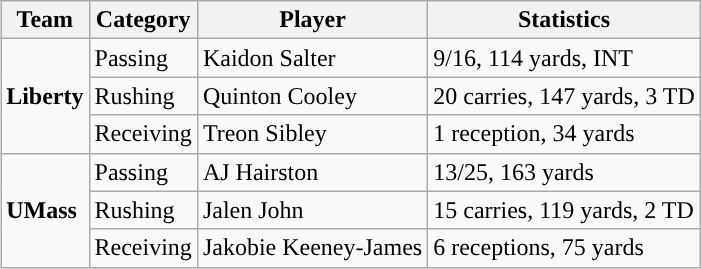<table class="wikitable" style="float: right;">
<tr>
<th>Team</th>
<th>Category</th>
<th>Player</th>
<th>Statistics</th>
</tr>
<tr>
<td rowspan=3><strong>Liberty</strong></td>
<td>Passing</td>
<td>Kaidon Salter</td>
<td>9/16, 114 yards, INT</td>
</tr>
<tr>
<td>Rushing</td>
<td>Quinton Cooley</td>
<td>20 carries, 147 yards, 3 TD</td>
</tr>
<tr>
<td>Receiving</td>
<td>Treon Sibley</td>
<td>1 reception, 34 yards</td>
</tr>
<tr>
<td rowspan=3><strong>UMass</strong></td>
<td>Passing</td>
<td>AJ Hairston</td>
<td>13/25, 163 yards</td>
</tr>
<tr>
<td>Rushing</td>
<td>Jalen John</td>
<td>15 carries, 119 yards, 2 TD</td>
</tr>
<tr>
<td>Receiving</td>
<td>Jakobie Keeney-James</td>
<td>6 receptions, 75 yards</td>
</tr>
</table>
